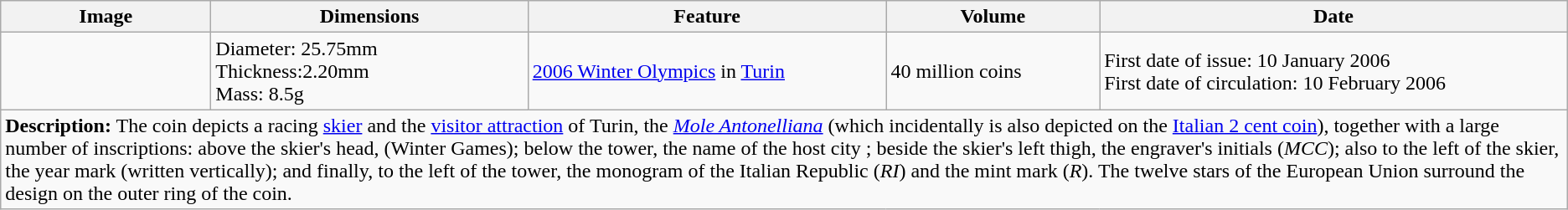<table class="wikitable"Two euro>
<tr>
<th>Image</th>
<th>Dimensions</th>
<th>Feature</th>
<th>Volume</th>
<th>Date</th>
</tr>
<tr>
<td width=160></td>
<td>Diameter: 25.75mm<br>Thickness:2.20mm<br>Mass: 8.5g</td>
<td><a href='#'>2006 Winter Olympics</a> in <a href='#'>Turin</a></td>
<td>40 million coins</td>
<td>First date of issue: 10 January 2006<br>First date of circulation: 10 February 2006</td>
</tr>
<tr>
<td colspan="5"><strong>Description:</strong> The coin depicts a racing <a href='#'>skier</a> and the <a href='#'>visitor attraction</a> of Turin, the <em><a href='#'>Mole Antonelliana</a></em> (which incidentally is also depicted on the <a href='#'>Italian 2 cent coin</a>), together with a large number of inscriptions: above the skier's head, <em></em> (Winter Games); below the tower, the name of the host city <em></em>; beside the skier's left thigh, the engraver's initials (<em>MCC</em>); also to the left of the skier, the year mark (written vertically); and finally, to the left of the tower, the monogram of the Italian Republic (<em>RI</em>) and the mint mark (<em>R</em>). The twelve stars of the European Union surround the design on the outer ring of the coin.</td>
</tr>
</table>
